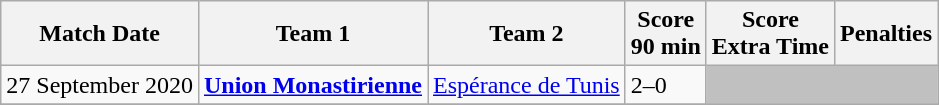<table class="wikitable alternance">
<tr>
<th>Match Date</th>
<th>Team 1</th>
<th>Team 2</th>
<th>Score<br>90 min</th>
<th>Score<br>Extra Time</th>
<th>Penalties</th>
</tr>
<tr>
<td>27 September 2020</td>
<td><strong><a href='#'>Union Monastirienne</a></strong></td>
<td><a href='#'>Espérance de Tunis</a></td>
<td>2–0</td>
<td bgcolor=silver colspan=2></td>
</tr>
<tr>
</tr>
</table>
